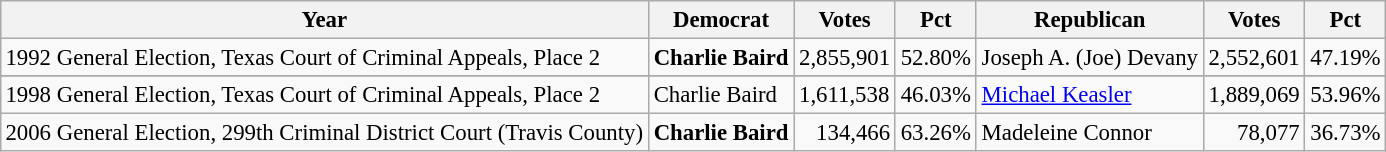<table class="wikitable" style="margin:0.5em ; font-size:95%">
<tr>
<th>Year</th>
<th>Democrat</th>
<th>Votes</th>
<th>Pct</th>
<th>Republican</th>
<th>Votes</th>
<th>Pct</th>
</tr>
<tr>
<td>1992 General Election, Texas Court of Criminal Appeals, Place 2</td>
<td><strong>Charlie Baird</strong></td>
<td>2,855,901</td>
<td>52.80%</td>
<td>Joseph A. (Joe) Devany</td>
<td>2,552,601</td>
<td>47.19%</td>
</tr>
<tr>
</tr>
<tr>
<td>1998 General Election, Texas Court of Criminal Appeals, Place 2</td>
<td>Charlie Baird</td>
<td>1,611,538</td>
<td>46.03%</td>
<td><a href='#'>Michael Keasler</a></td>
<td>1,889,069</td>
<td>53.96%</td>
</tr>
<tr>
<td>2006 General Election, 299th Criminal District Court (Travis County)</td>
<td><strong>Charlie Baird</strong></td>
<td align="right">134,466</td>
<td>63.26%</td>
<td>Madeleine Connor</td>
<td align="right">78,077</td>
<td>36.73%</td>
</tr>
</table>
